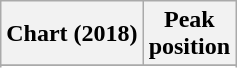<table class="wikitable plainrowheaders sortable" style="text-align:center">
<tr>
<th scope="col">Chart (2018)</th>
<th scope="col">Peak<br> position</th>
</tr>
<tr>
</tr>
<tr>
</tr>
<tr>
</tr>
</table>
